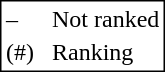<table style="border:1px solid black;">
<tr>
<td>–</td>
<td> </td>
<td>Not ranked</td>
</tr>
<tr>
<td>(#)</td>
<td> </td>
<td>Ranking</td>
</tr>
</table>
